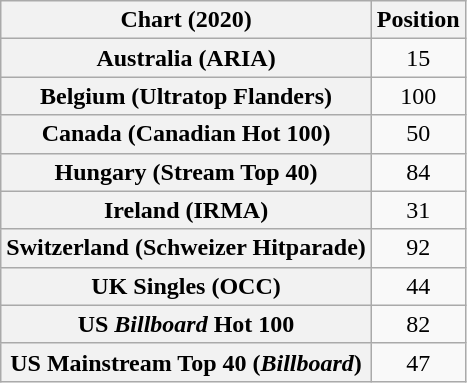<table class="wikitable sortable plainrowheaders" style="text-align:center">
<tr>
<th scope="col">Chart (2020)</th>
<th scope="col">Position</th>
</tr>
<tr>
<th scope="row">Australia (ARIA)</th>
<td>15</td>
</tr>
<tr>
<th scope="row">Belgium (Ultratop Flanders)</th>
<td>100</td>
</tr>
<tr>
<th scope="row">Canada (Canadian Hot 100)</th>
<td>50</td>
</tr>
<tr>
<th scope="row">Hungary (Stream Top 40)</th>
<td>84</td>
</tr>
<tr>
<th scope="row">Ireland (IRMA)</th>
<td>31</td>
</tr>
<tr>
<th scope="row">Switzerland (Schweizer Hitparade)</th>
<td>92</td>
</tr>
<tr>
<th scope="row">UK Singles (OCC)</th>
<td>44</td>
</tr>
<tr>
<th scope="row">US <em>Billboard</em> Hot 100</th>
<td>82</td>
</tr>
<tr>
<th scope="row">US Mainstream Top 40 (<em>Billboard</em>)</th>
<td>47</td>
</tr>
</table>
